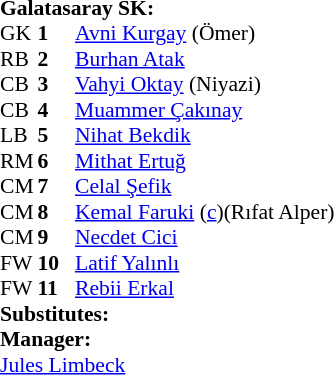<table style="font-size: 90%" cellspacing="0" cellpadding="0">
<tr>
<td colspan="4"><strong>Galatasaray SK:</strong></td>
</tr>
<tr>
<th width="25"></th>
<th width="25"></th>
</tr>
<tr>
<td>GK</td>
<td><strong>1</strong></td>
<td> <a href='#'>Avni Kurgay</a> (Ömer)</td>
</tr>
<tr>
<td>RB</td>
<td><strong>2</strong></td>
<td> <a href='#'>Burhan Atak</a></td>
</tr>
<tr>
<td>CB</td>
<td><strong>3</strong></td>
<td> <a href='#'>Vahyi Oktay</a>  (Niyazi)</td>
</tr>
<tr>
<td>CB</td>
<td><strong>4</strong></td>
<td> <a href='#'>Muammer Çakınay</a></td>
</tr>
<tr>
<td>LB</td>
<td><strong>5</strong></td>
<td> <a href='#'>Nihat Bekdik</a></td>
</tr>
<tr>
<td>RM</td>
<td><strong>6</strong></td>
<td> <a href='#'>Mithat Ertuğ</a></td>
</tr>
<tr>
<td>CM</td>
<td><strong>7</strong></td>
<td> <a href='#'>Celal Şefik</a></td>
</tr>
<tr>
<td>CM</td>
<td><strong>8</strong></td>
<td> <a href='#'>Kemal Faruki</a> (<a href='#'>c</a>)(Rıfat Alper)</td>
</tr>
<tr>
<td>CM</td>
<td><strong>9</strong></td>
<td> <a href='#'>Necdet Cici</a></td>
</tr>
<tr>
<td>FW</td>
<td><strong>10</strong></td>
<td> <a href='#'>Latif Yalınlı</a></td>
</tr>
<tr>
<td>FW</td>
<td><strong>11</strong></td>
<td> <a href='#'>Rebii Erkal</a></td>
</tr>
<tr>
<td colspan=4><strong>Substitutes:</strong></td>
</tr>
<tr>
<td colspan=4><strong>Manager:</strong></td>
</tr>
<tr>
<td colspan="4"> <a href='#'>Jules Limbeck</a></td>
</tr>
</table>
